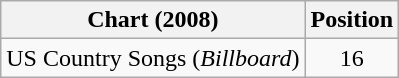<table class="wikitable sortable">
<tr>
<th scope="col">Chart (2008)</th>
<th scope="col">Position</th>
</tr>
<tr>
<td>US Country Songs (<em>Billboard</em>)</td>
<td align="center">16</td>
</tr>
</table>
